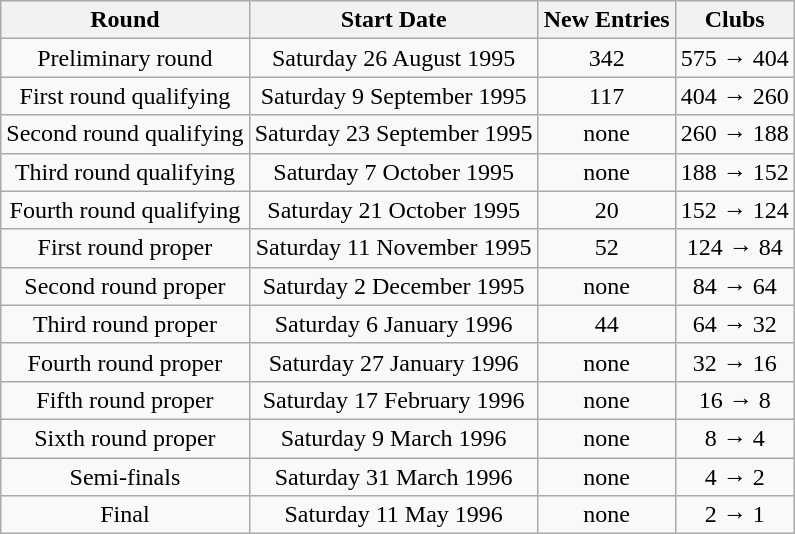<table class="wikitable" style="text-align: center">
<tr>
<th>Round</th>
<th>Start Date</th>
<th>New Entries</th>
<th>Clubs</th>
</tr>
<tr>
<td>Preliminary round</td>
<td>Saturday 26 August 1995</td>
<td>342</td>
<td>575 → 404</td>
</tr>
<tr>
<td>First round qualifying</td>
<td>Saturday 9 September 1995</td>
<td>117</td>
<td>404 → 260</td>
</tr>
<tr>
<td>Second round qualifying</td>
<td>Saturday 23 September 1995</td>
<td>none</td>
<td>260 → 188</td>
</tr>
<tr>
<td>Third round qualifying</td>
<td>Saturday 7 October 1995</td>
<td>none</td>
<td>188 → 152</td>
</tr>
<tr>
<td>Fourth round qualifying</td>
<td>Saturday 21 October 1995</td>
<td>20</td>
<td>152 → 124</td>
</tr>
<tr>
<td>First round proper</td>
<td>Saturday 11 November 1995</td>
<td>52</td>
<td>124 → 84</td>
</tr>
<tr>
<td>Second round proper</td>
<td>Saturday 2 December 1995</td>
<td>none</td>
<td>84 → 64</td>
</tr>
<tr>
<td>Third round proper</td>
<td>Saturday 6 January 1996</td>
<td>44</td>
<td>64 → 32</td>
</tr>
<tr>
<td>Fourth round proper</td>
<td>Saturday 27 January 1996</td>
<td>none</td>
<td>32 → 16</td>
</tr>
<tr>
<td>Fifth round proper</td>
<td>Saturday 17 February 1996</td>
<td>none</td>
<td>16 → 8</td>
</tr>
<tr>
<td>Sixth round proper</td>
<td>Saturday 9 March 1996</td>
<td>none</td>
<td>8 → 4</td>
</tr>
<tr>
<td>Semi-finals</td>
<td>Saturday 31 March 1996</td>
<td>none</td>
<td>4 → 2</td>
</tr>
<tr>
<td>Final</td>
<td>Saturday 11 May 1996</td>
<td>none</td>
<td>2 → 1</td>
</tr>
</table>
